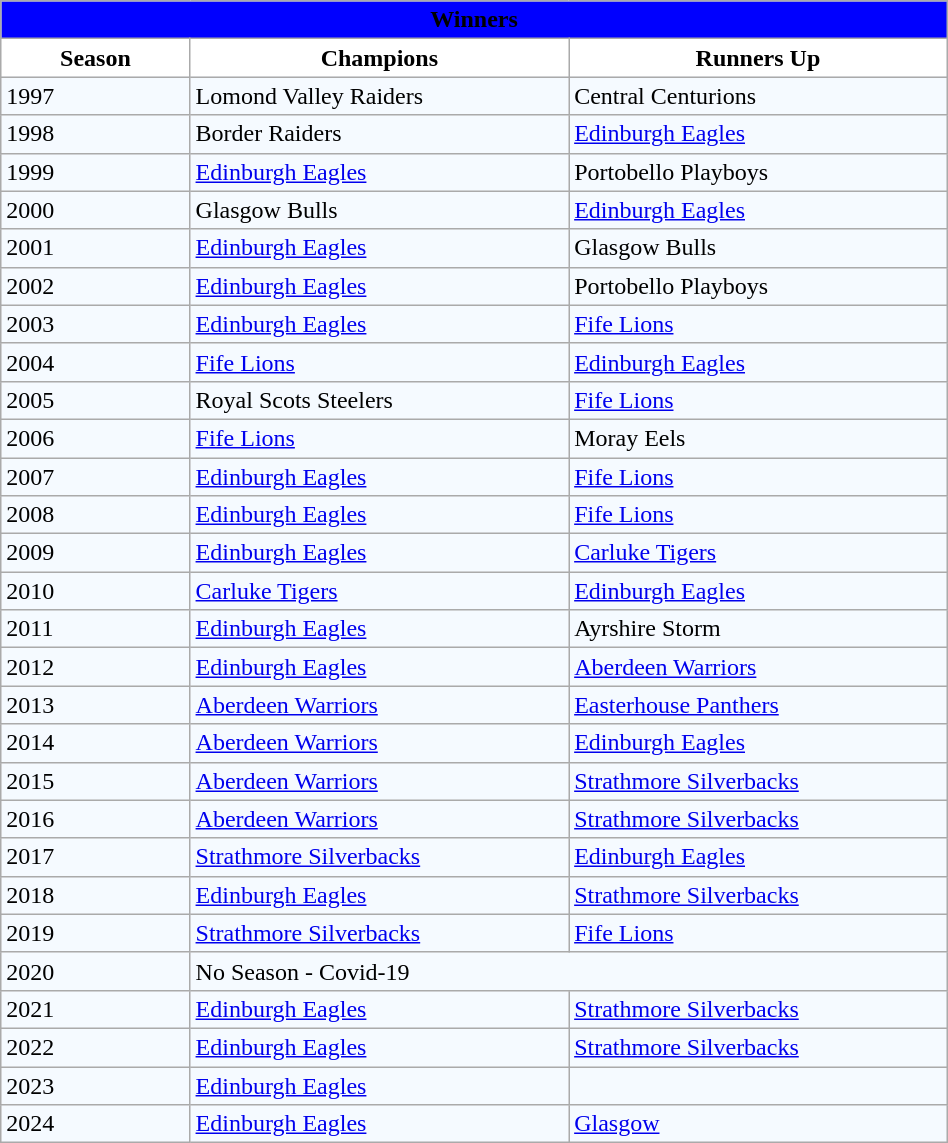<table class="wikitable" style="width: 50%">
<tr>
<td style="background:blue; text-align:center;" colspan="3"><strong><span>Winners</span></strong></td>
</tr>
<tr>
<th style="background:white; width:10%">Season</th>
<th style="background:white; width:20%">Champions</th>
<th style="background:white; width:20%">Runners Up</th>
</tr>
<tr style="background:#f5faff;">
<td>1997</td>
<td>Lomond Valley Raiders</td>
<td>Central Centurions</td>
</tr>
<tr style="background:#f5faff;">
<td>1998</td>
<td>Border Raiders</td>
<td><a href='#'>Edinburgh Eagles</a></td>
</tr>
<tr style="background:#f5faff;">
<td>1999</td>
<td><a href='#'>Edinburgh Eagles</a></td>
<td>Portobello Playboys</td>
</tr>
<tr style="background:#f5faff;">
<td>2000</td>
<td>Glasgow Bulls</td>
<td><a href='#'>Edinburgh Eagles</a></td>
</tr>
<tr style="background:#f5faff;">
<td>2001</td>
<td><a href='#'>Edinburgh Eagles</a></td>
<td>Glasgow Bulls</td>
</tr>
<tr style="background:#f5faff;">
<td>2002</td>
<td><a href='#'>Edinburgh Eagles</a></td>
<td>Portobello Playboys</td>
</tr>
<tr style="background:#f5faff;">
<td>2003</td>
<td><a href='#'>Edinburgh Eagles</a></td>
<td><a href='#'>Fife Lions</a></td>
</tr>
<tr style="background:#f5faff;">
<td>2004</td>
<td><a href='#'>Fife Lions</a></td>
<td><a href='#'>Edinburgh Eagles</a></td>
</tr>
<tr style="background:#f5faff;">
<td>2005</td>
<td>Royal Scots Steelers</td>
<td><a href='#'>Fife Lions</a></td>
</tr>
<tr style="background:#f5faff;">
<td>2006</td>
<td><a href='#'>Fife Lions</a></td>
<td>Moray Eels</td>
</tr>
<tr style="background:#f5faff;">
<td>2007</td>
<td><a href='#'>Edinburgh Eagles</a></td>
<td><a href='#'>Fife Lions</a></td>
</tr>
<tr style="background:#f5faff;">
<td>2008</td>
<td><a href='#'>Edinburgh Eagles</a></td>
<td><a href='#'>Fife Lions</a></td>
</tr>
<tr style="background:#f5faff;">
<td>2009</td>
<td><a href='#'>Edinburgh Eagles</a></td>
<td><a href='#'>Carluke Tigers</a></td>
</tr>
<tr style="background:#f5faff;">
<td>2010</td>
<td><a href='#'>Carluke Tigers</a></td>
<td><a href='#'>Edinburgh Eagles</a></td>
</tr>
<tr style="background:#f5faff;">
<td>2011</td>
<td><a href='#'>Edinburgh Eagles</a></td>
<td>Ayrshire Storm</td>
</tr>
<tr style="background:#f5faff;">
<td>2012</td>
<td><a href='#'>Edinburgh Eagles</a></td>
<td><a href='#'>Aberdeen Warriors</a></td>
</tr>
<tr style="background:#f5faff;">
<td>2013</td>
<td><a href='#'>Aberdeen Warriors</a></td>
<td><a href='#'>Easterhouse Panthers</a></td>
</tr>
<tr style="background:#f5faff;">
<td>2014</td>
<td><a href='#'>Aberdeen Warriors</a></td>
<td><a href='#'>Edinburgh Eagles</a></td>
</tr>
<tr style="background:#f5faff;">
<td>2015</td>
<td><a href='#'>Aberdeen Warriors</a></td>
<td><a href='#'>Strathmore Silverbacks</a></td>
</tr>
<tr style="background:#f5faff;">
<td>2016</td>
<td><a href='#'>Aberdeen Warriors</a></td>
<td><a href='#'>Strathmore Silverbacks</a></td>
</tr>
<tr style="background:#f5faff;">
<td>2017</td>
<td><a href='#'>Strathmore Silverbacks</a></td>
<td><a href='#'>Edinburgh Eagles</a></td>
</tr>
<tr style="background:#f5faff;">
<td>2018</td>
<td><a href='#'>Edinburgh Eagles</a></td>
<td><a href='#'>Strathmore Silverbacks</a></td>
</tr>
<tr style="background:#f5faff;">
<td>2019</td>
<td><a href='#'>Strathmore Silverbacks</a></td>
<td><a href='#'>Fife Lions</a></td>
</tr>
<tr style="background:#f5faff;">
<td>2020</td>
<td colspan="2">No Season - Covid-19</td>
</tr>
<tr style="background:#f5faff;">
<td>2021</td>
<td><a href='#'>Edinburgh Eagles</a></td>
<td><a href='#'>Strathmore Silverbacks</a></td>
</tr>
<tr style="background:#f5faff;">
<td>2022</td>
<td><a href='#'>Edinburgh Eagles</a></td>
<td><a href='#'>Strathmore Silverbacks</a></td>
</tr>
<tr style="background:#f5faff;">
<td>2023</td>
<td><a href='#'>Edinburgh Eagles</a></td>
<td></td>
</tr>
<tr style="background:#f5faff;">
<td>2024</td>
<td><a href='#'>Edinburgh Eagles</a></td>
<td><a href='#'>Glasgow</a></td>
</tr>
</table>
